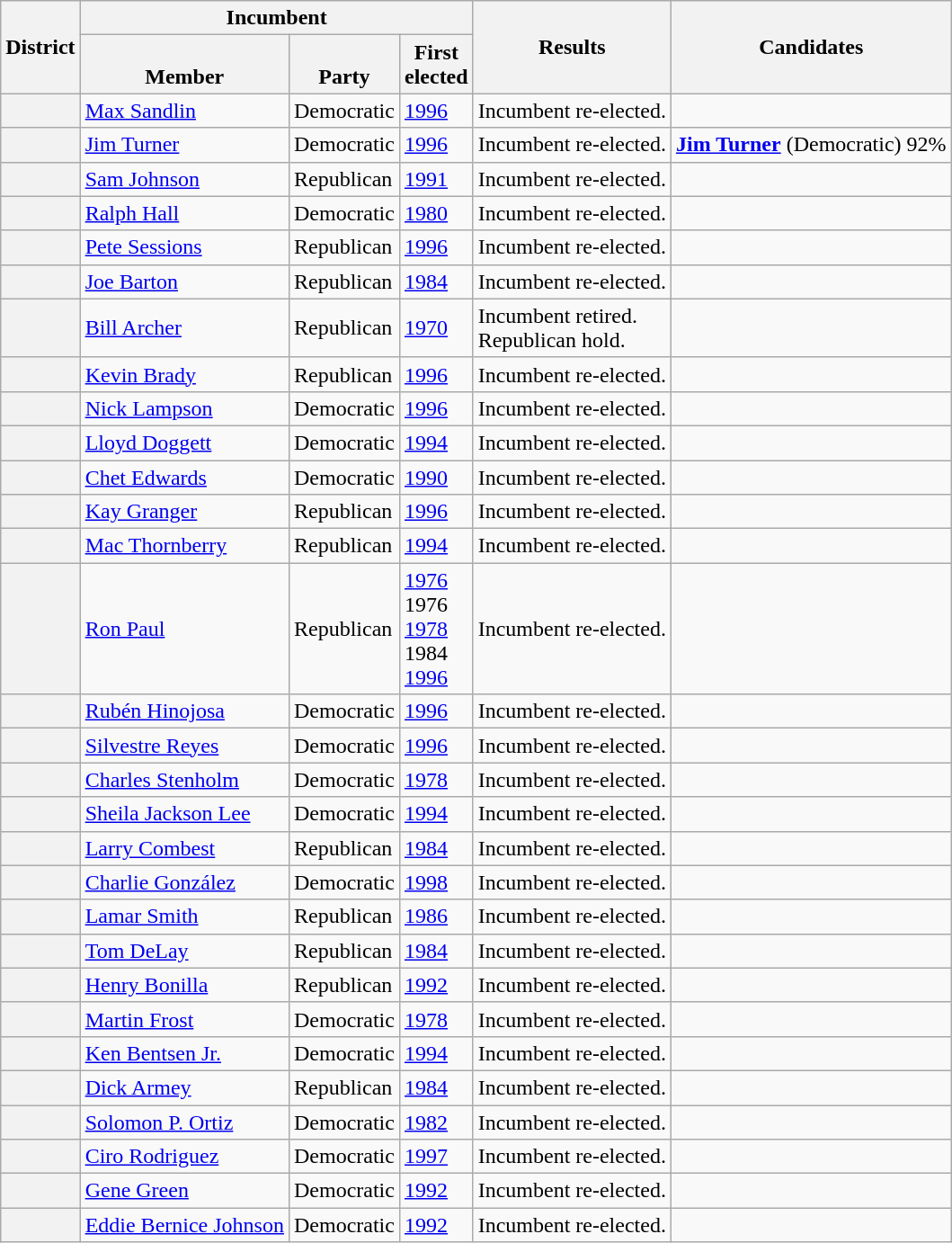<table class="wikitable sortable">
<tr>
<th rowspan=2>District</th>
<th colspan=3>Incumbent</th>
<th rowspan=2>Results</th>
<th rowspan=2 class="unsortable">Candidates</th>
</tr>
<tr valign=bottom>
<th>Member</th>
<th>Party</th>
<th>First<br>elected</th>
</tr>
<tr>
<th></th>
<td><a href='#'>Max Sandlin</a></td>
<td>Democratic</td>
<td><a href='#'>1996</a></td>
<td>Incumbent re-elected.</td>
<td nowrap></td>
</tr>
<tr>
<th></th>
<td><a href='#'>Jim Turner</a></td>
<td>Democratic</td>
<td><a href='#'>1996</a></td>
<td>Incumbent re-elected.</td>
<td>  <strong> <a href='#'>Jim Turner</a></strong> (Democratic) 92%</td>
</tr>
<tr>
<th></th>
<td><a href='#'>Sam Johnson</a></td>
<td>Republican</td>
<td><a href='#'>1991</a></td>
<td>Incumbent re-elected.</td>
<td nowrap></td>
</tr>
<tr>
<th></th>
<td><a href='#'>Ralph Hall</a></td>
<td>Democratic</td>
<td><a href='#'>1980</a></td>
<td>Incumbent re-elected.</td>
<td nowrap></td>
</tr>
<tr>
<th></th>
<td><a href='#'>Pete Sessions</a></td>
<td>Republican</td>
<td><a href='#'>1996</a></td>
<td>Incumbent re-elected.</td>
<td nowrap></td>
</tr>
<tr>
<th></th>
<td><a href='#'>Joe Barton</a></td>
<td>Republican</td>
<td><a href='#'>1984</a></td>
<td>Incumbent re-elected.</td>
<td nowrap></td>
</tr>
<tr>
<th></th>
<td><a href='#'>Bill Archer</a></td>
<td>Republican</td>
<td><a href='#'>1970</a></td>
<td>Incumbent retired.<br>Republican hold.</td>
<td nowrap></td>
</tr>
<tr>
<th></th>
<td><a href='#'>Kevin Brady</a></td>
<td>Republican</td>
<td><a href='#'>1996</a></td>
<td>Incumbent re-elected.</td>
<td nowrap></td>
</tr>
<tr>
<th></th>
<td><a href='#'>Nick Lampson</a></td>
<td>Democratic</td>
<td><a href='#'>1996</a></td>
<td>Incumbent re-elected.</td>
<td nowrap></td>
</tr>
<tr>
<th></th>
<td><a href='#'>Lloyd Doggett</a></td>
<td>Democratic</td>
<td><a href='#'>1994</a></td>
<td>Incumbent re-elected.</td>
<td nowrap></td>
</tr>
<tr>
<th></th>
<td><a href='#'>Chet Edwards</a></td>
<td>Democratic</td>
<td><a href='#'>1990</a></td>
<td>Incumbent re-elected.</td>
<td nowrap></td>
</tr>
<tr>
<th></th>
<td><a href='#'>Kay Granger</a></td>
<td>Republican</td>
<td><a href='#'>1996</a></td>
<td>Incumbent re-elected.</td>
<td nowrap></td>
</tr>
<tr>
<th></th>
<td><a href='#'>Mac Thornberry</a></td>
<td>Republican</td>
<td><a href='#'>1994</a></td>
<td>Incumbent re-elected.</td>
<td nowrap></td>
</tr>
<tr>
<th></th>
<td><a href='#'>Ron Paul</a></td>
<td>Republican</td>
<td><a href='#'>1976 </a><br>1976 <br><a href='#'>1978</a><br>1984 <br><a href='#'>1996</a></td>
<td>Incumbent re-elected.</td>
<td nowrap></td>
</tr>
<tr>
<th></th>
<td><a href='#'>Rubén Hinojosa</a></td>
<td>Democratic</td>
<td><a href='#'>1996</a></td>
<td>Incumbent re-elected.</td>
<td nowrap></td>
</tr>
<tr>
<th></th>
<td><a href='#'>Silvestre Reyes</a></td>
<td>Democratic</td>
<td><a href='#'>1996</a></td>
<td>Incumbent re-elected.</td>
<td nowrap></td>
</tr>
<tr>
<th></th>
<td><a href='#'>Charles Stenholm</a></td>
<td>Democratic</td>
<td><a href='#'>1978</a></td>
<td>Incumbent re-elected.</td>
<td nowrap></td>
</tr>
<tr>
<th></th>
<td><a href='#'>Sheila Jackson Lee</a></td>
<td>Democratic</td>
<td><a href='#'>1994</a></td>
<td>Incumbent re-elected.</td>
<td nowrap></td>
</tr>
<tr>
<th></th>
<td><a href='#'>Larry Combest</a></td>
<td>Republican</td>
<td><a href='#'>1984</a></td>
<td>Incumbent re-elected.</td>
<td nowrap></td>
</tr>
<tr>
<th></th>
<td><a href='#'>Charlie González</a></td>
<td>Democratic</td>
<td><a href='#'>1998</a></td>
<td>Incumbent re-elected.</td>
<td nowrap></td>
</tr>
<tr>
<th></th>
<td><a href='#'>Lamar Smith</a></td>
<td>Republican</td>
<td><a href='#'>1986</a></td>
<td>Incumbent re-elected.</td>
<td nowrap></td>
</tr>
<tr>
<th></th>
<td><a href='#'>Tom DeLay</a></td>
<td>Republican</td>
<td><a href='#'>1984</a></td>
<td>Incumbent re-elected.</td>
<td nowrap></td>
</tr>
<tr>
<th></th>
<td><a href='#'>Henry Bonilla</a></td>
<td>Republican</td>
<td><a href='#'>1992</a></td>
<td>Incumbent re-elected.</td>
<td nowrap></td>
</tr>
<tr>
<th></th>
<td><a href='#'>Martin Frost</a></td>
<td>Democratic</td>
<td><a href='#'>1978</a></td>
<td>Incumbent re-elected.</td>
<td nowrap></td>
</tr>
<tr>
<th></th>
<td><a href='#'>Ken Bentsen Jr.</a></td>
<td>Democratic</td>
<td><a href='#'>1994</a></td>
<td>Incumbent re-elected.</td>
<td nowrap></td>
</tr>
<tr>
<th></th>
<td><a href='#'>Dick Armey</a></td>
<td>Republican</td>
<td><a href='#'>1984</a></td>
<td>Incumbent re-elected.</td>
<td nowrap></td>
</tr>
<tr>
<th></th>
<td><a href='#'>Solomon P. Ortiz</a></td>
<td>Democratic</td>
<td><a href='#'>1982</a></td>
<td>Incumbent re-elected.</td>
<td nowrap></td>
</tr>
<tr>
<th></th>
<td><a href='#'>Ciro Rodriguez</a></td>
<td>Democratic</td>
<td><a href='#'>1997</a></td>
<td>Incumbent re-elected.</td>
<td nowrap></td>
</tr>
<tr>
<th></th>
<td><a href='#'>Gene Green</a></td>
<td>Democratic</td>
<td><a href='#'>1992</a></td>
<td>Incumbent re-elected.</td>
<td nowrap></td>
</tr>
<tr>
<th></th>
<td><a href='#'>Eddie Bernice Johnson</a></td>
<td>Democratic</td>
<td><a href='#'>1992</a></td>
<td>Incumbent re-elected.</td>
<td nowrap></td>
</tr>
</table>
